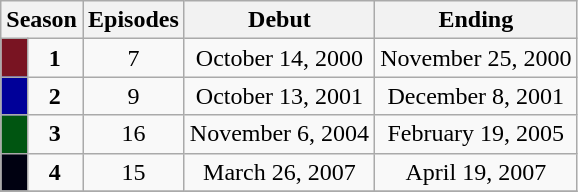<table class="wikitable">
<tr>
<th colspan="2">Season</th>
<th>Episodes</th>
<th>Debut</th>
<th>Ending</th>
</tr>
<tr>
<td bgcolor="791422" height="10px"></td>
<td align="center"><strong>1</strong></td>
<td align="center">7</td>
<td align="center">October 14, 2000</td>
<td align="center">November 25, 2000</td>
</tr>
<tr>
<td bgcolor="000099" height="10px"></td>
<td align="center"><strong>2</strong></td>
<td align="center">9</td>
<td align="center">October 13, 2001</td>
<td align="center">December 8, 2001</td>
</tr>
<tr>
<td bgcolor="005511" height="10px"></td>
<td align="center"><strong>3</strong></td>
<td align="center">16</td>
<td align="center">November 6, 2004</td>
<td align="center">February 19, 2005</td>
</tr>
<tr>
<td bgcolor="000111" height="10px"></td>
<td align="center"><strong>4</strong></td>
<td align="center">15</td>
<td align="center">March 26, 2007</td>
<td align="center">April 19, 2007</td>
</tr>
<tr>
</tr>
</table>
